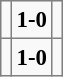<table bgcolor="#f9f9f9" cellpadding="3" cellspacing="0" border="1" style="font-size: 95%; border: gray solid 1px; border-collapse: collapse; background: #f9f9f9;">
<tr>
<td><strong></strong></td>
<td align="center"><strong>1-0</strong></td>
<td><em></em></td>
</tr>
<tr>
<td><strong></strong></td>
<td align="center"><strong>1-0</strong></td>
<td><em></em></td>
</tr>
</table>
